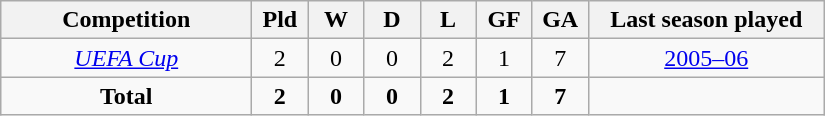<table class="wikitable" style="text-align: center;">
<tr>
<th width="160">Competition</th>
<th width="30">Pld</th>
<th width="30">W</th>
<th width="30">D</th>
<th width="30">L</th>
<th width="30">GF</th>
<th width="30">GA</th>
<th width="150">Last season played</th>
</tr>
<tr>
<td><em><a href='#'>UEFA Cup</a></em></td>
<td>2</td>
<td>0</td>
<td>0</td>
<td>2</td>
<td>1</td>
<td>7</td>
<td><a href='#'>2005–06</a></td>
</tr>
<tr>
<td><strong>Total</strong></td>
<td><strong>2</strong></td>
<td><strong>0</strong></td>
<td><strong>0</strong></td>
<td><strong>2</strong></td>
<td><strong>1</strong></td>
<td><strong>7</strong></td>
</tr>
</table>
